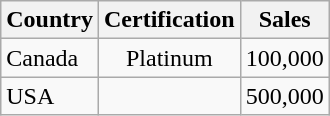<table class="wikitable">
<tr>
<th align="left">Country</th>
<th align="center">Certification</th>
<th align="right">Sales</th>
</tr>
<tr>
<td align="left">Canada</td>
<td align="center">Platinum</td>
<td align="right">100,000</td>
</tr>
<tr>
<td align="left">USA</td>
<td align="center"></td>
<td align="right">500,000</td>
</tr>
</table>
